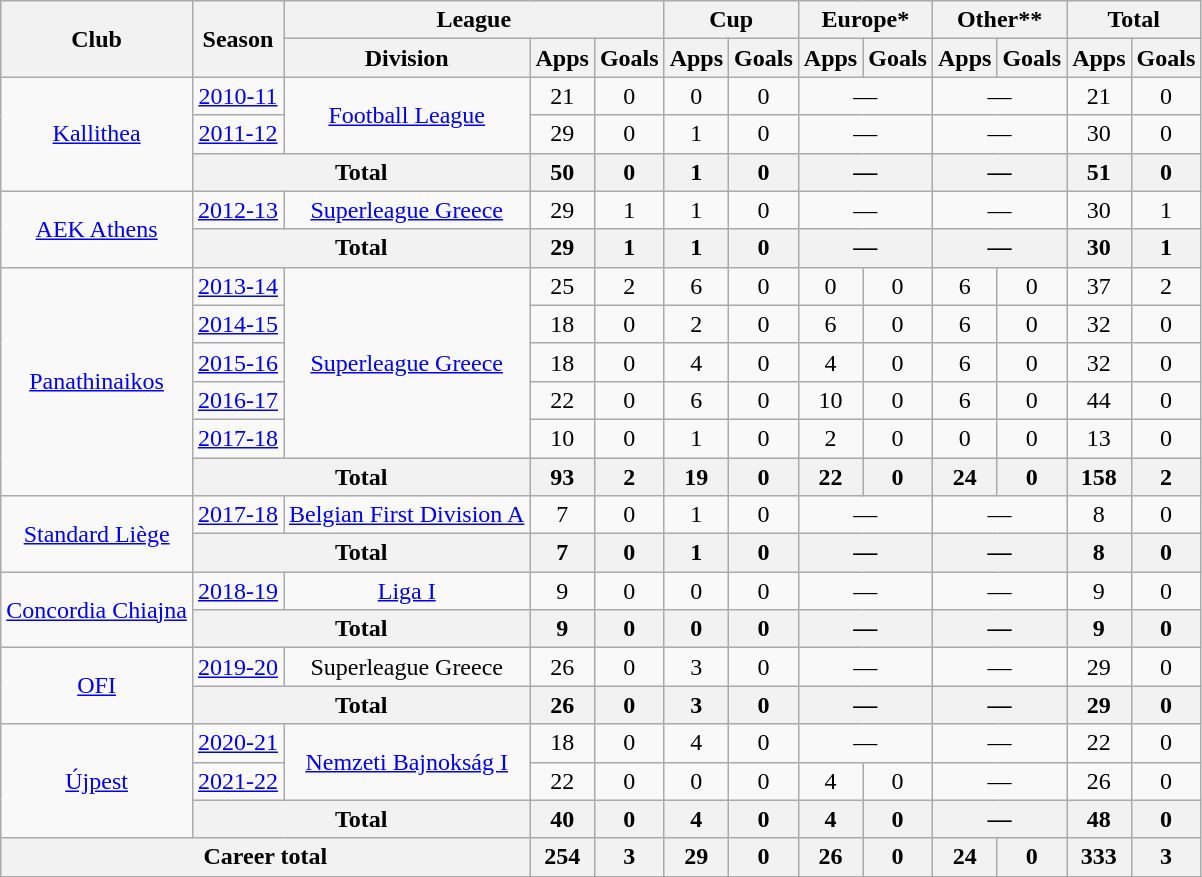<table class="wikitable" style="text-align: center;">
<tr>
<th rowspan="2">Club</th>
<th rowspan="2">Season</th>
<th colspan="3">League</th>
<th colspan="2">Cup</th>
<th colspan="2">Europe*</th>
<th colspan="2">Other**</th>
<th colspan="2">Total</th>
</tr>
<tr>
<th>Division</th>
<th>Apps</th>
<th>Goals</th>
<th>Apps</th>
<th>Goals</th>
<th>Apps</th>
<th>Goals</th>
<th>Apps</th>
<th>Goals</th>
<th>Apps</th>
<th>Goals</th>
</tr>
<tr>
<td rowspan="3" valign="center"><a href='#'>Kallithea</a></td>
<td><a href='#'>2010-11</a></td>
<td rowspan="2"><a href='#'>Football League</a></td>
<td>21</td>
<td>0</td>
<td>0</td>
<td>0</td>
<td colspan="2">—</td>
<td colspan="2">—</td>
<td>21</td>
<td>0</td>
</tr>
<tr>
<td><a href='#'>2011-12</a></td>
<td>29</td>
<td>0</td>
<td>1</td>
<td>0</td>
<td colspan="2">—</td>
<td colspan="2">—</td>
<td>30</td>
<td>0</td>
</tr>
<tr>
<th colspan="2">Total</th>
<th>50</th>
<th>0</th>
<th>1</th>
<th>0</th>
<th colspan="2">—</th>
<th colspan="2">—</th>
<th>51</th>
<th>0</th>
</tr>
<tr>
<td rowspan="2" valign="center"><a href='#'>AEK Athens</a></td>
<td><a href='#'>2012-13</a></td>
<td><a href='#'>Superleague Greece</a></td>
<td>29</td>
<td>1</td>
<td>1</td>
<td>0</td>
<td colspan="2">—</td>
<td colspan="2">—</td>
<td>30</td>
<td>1</td>
</tr>
<tr>
<th colspan="2">Total</th>
<th>29</th>
<th>1</th>
<th>1</th>
<th>0</th>
<th colspan="2">—</th>
<th colspan="2">—</th>
<th>30</th>
<th>1</th>
</tr>
<tr>
<td rowspan="6" valign="center"><a href='#'>Panathinaikos</a></td>
<td><a href='#'>2013-14</a></td>
<td rowspan="5"><a href='#'>Superleague Greece</a></td>
<td>25</td>
<td>2</td>
<td>6</td>
<td>0</td>
<td>0</td>
<td>0</td>
<td>6</td>
<td>0</td>
<td>37</td>
<td>2</td>
</tr>
<tr>
<td><a href='#'>2014-15</a></td>
<td>18</td>
<td>0</td>
<td>2</td>
<td>0</td>
<td>6</td>
<td>0</td>
<td>6</td>
<td>0</td>
<td>32</td>
<td>0</td>
</tr>
<tr>
<td><a href='#'>2015-16</a></td>
<td>18</td>
<td>0</td>
<td>4</td>
<td>0</td>
<td>4</td>
<td>0</td>
<td>6</td>
<td>0</td>
<td>32</td>
<td>0</td>
</tr>
<tr>
<td><a href='#'>2016-17</a></td>
<td>22</td>
<td>0</td>
<td>6</td>
<td>0</td>
<td>10</td>
<td>0</td>
<td>6</td>
<td>0</td>
<td>44</td>
<td>0</td>
</tr>
<tr>
<td><a href='#'>2017-18</a></td>
<td>10</td>
<td>0</td>
<td>1</td>
<td>0</td>
<td>2</td>
<td>0</td>
<td>0</td>
<td>0</td>
<td>13</td>
<td>0</td>
</tr>
<tr>
<th colspan="2">Total</th>
<th>93</th>
<th>2</th>
<th>19</th>
<th>0</th>
<th>22</th>
<th>0</th>
<th>24</th>
<th>0</th>
<th>158</th>
<th>2</th>
</tr>
<tr>
<td rowspan="2" valign="center"><a href='#'>Standard Liège</a></td>
<td><a href='#'>2017-18</a></td>
<td><a href='#'>Belgian First Division A</a></td>
<td>7</td>
<td>0</td>
<td>1</td>
<td>0</td>
<td colspan="2">—</td>
<td colspan="2">—</td>
<td>8</td>
<td>0</td>
</tr>
<tr>
<th colspan="2">Total</th>
<th>7</th>
<th>0</th>
<th>1</th>
<th>0</th>
<th colspan="2">—</th>
<th colspan="2">—</th>
<th>8</th>
<th>0</th>
</tr>
<tr>
<td rowspan="2" valign="center"><a href='#'>Concordia Chiajna</a></td>
<td><a href='#'>2018-19</a></td>
<td><a href='#'>Liga I</a></td>
<td>9</td>
<td>0</td>
<td>0</td>
<td>0</td>
<td colspan="2">—</td>
<td colspan="2">—</td>
<td>9</td>
<td>0</td>
</tr>
<tr>
<th colspan="2">Total</th>
<th>9</th>
<th>0</th>
<th>0</th>
<th>0</th>
<th colspan="2">—</th>
<th colspan="2">—</th>
<th>9</th>
<th>0</th>
</tr>
<tr>
<td rowspan="2" valign="center"><a href='#'>OFI</a></td>
<td><a href='#'>2019-20</a></td>
<td>Superleague Greece</td>
<td>26</td>
<td>0</td>
<td>3</td>
<td>0</td>
<td colspan="2">—</td>
<td colspan="2">—</td>
<td>29</td>
<td>0</td>
</tr>
<tr>
<th colspan="2">Total</th>
<th>26</th>
<th>0</th>
<th>3</th>
<th>0</th>
<th colspan="2">—</th>
<th colspan="2">—</th>
<th>29</th>
<th>0</th>
</tr>
<tr>
<td rowspan="3" valign="center"><a href='#'>Újpest</a></td>
<td><a href='#'>2020-21</a></td>
<td rowspan="2"><a href='#'>Nemzeti Bajnokság I</a></td>
<td>18</td>
<td>0</td>
<td>4</td>
<td>0</td>
<td colspan="2">—</td>
<td colspan="2">—</td>
<td>22</td>
<td>0</td>
</tr>
<tr>
<td><a href='#'>2021-22</a></td>
<td>22</td>
<td>0</td>
<td>0</td>
<td>0</td>
<td>4</td>
<td>0</td>
<td colspan="2">—</td>
<td>26</td>
<td>0</td>
</tr>
<tr>
<th colspan="2">Total</th>
<th>40</th>
<th>0</th>
<th>4</th>
<th>0</th>
<th>4</th>
<th>0</th>
<th colspan="2">—</th>
<th>48</th>
<th>0</th>
</tr>
<tr>
<th colspan="3">Career total</th>
<th>254</th>
<th>3</th>
<th>29</th>
<th>0</th>
<th>26</th>
<th>0</th>
<th>24</th>
<th>0</th>
<th>333</th>
<th>3</th>
</tr>
<tr>
</tr>
</table>
